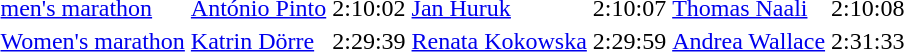<table>
<tr>
<td><a href='#'>men's marathon</a></td>
<td> <a href='#'>António Pinto</a></td>
<td>2:10:02</td>
<td> <a href='#'>Jan Huruk</a></td>
<td>2:10:07</td>
<td> <a href='#'>Thomas Naali</a></td>
<td>2:10:08</td>
</tr>
<tr>
<td><a href='#'>Women's marathon</a></td>
<td> <a href='#'>Katrin Dörre</a></td>
<td>2:29:39</td>
<td> <a href='#'>Renata Kokowska</a></td>
<td>2:29:59</td>
<td><a href='#'>Andrea Wallace</a></td>
<td>2:31:33</td>
</tr>
</table>
